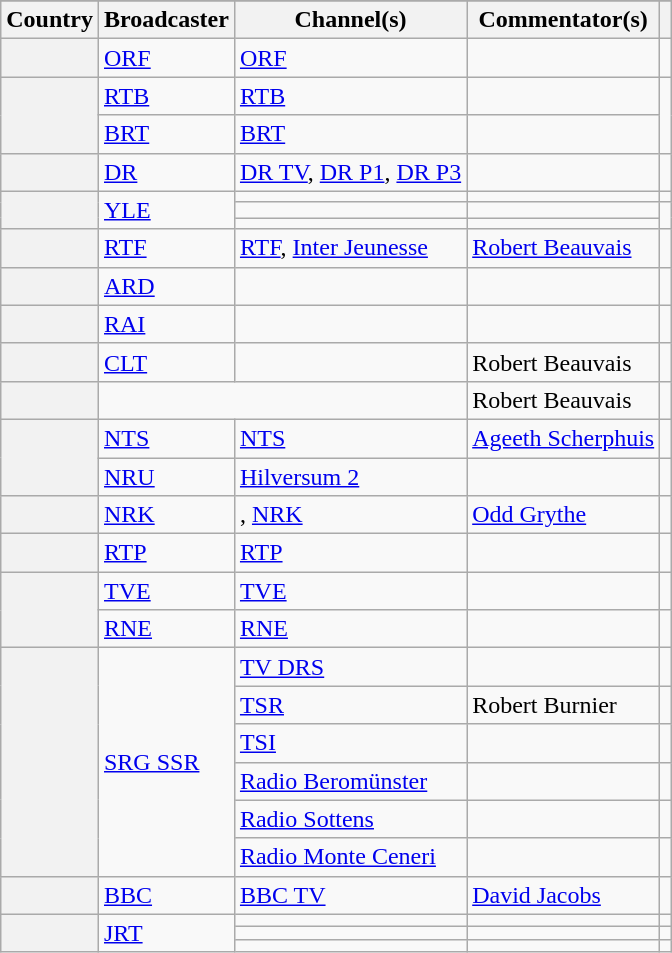<table class="wikitable plainrowheaders">
<tr>
</tr>
<tr>
<th scope="col">Country</th>
<th scope="col">Broadcaster</th>
<th scope="col">Channel(s)</th>
<th scope="col">Commentator(s)</th>
<th scope="col"></th>
</tr>
<tr>
<th scope="row"></th>
<td><a href='#'>ORF</a></td>
<td><a href='#'>ORF</a></td>
<td></td>
<td style="text-align:center"></td>
</tr>
<tr>
<th scope="rowgroup" rowspan="2"></th>
<td><a href='#'>RTB</a></td>
<td><a href='#'>RTB</a></td>
<td></td>
<td style="text-align:center" rowspan="2"></td>
</tr>
<tr>
<td><a href='#'>BRT</a></td>
<td><a href='#'>BRT</a></td>
<td></td>
</tr>
<tr>
<th scope="row"></th>
<td><a href='#'>DR</a></td>
<td><a href='#'>DR TV</a>, <a href='#'>DR P1</a>, <a href='#'>DR P3</a></td>
<td></td>
<td style="text-align:center"></td>
</tr>
<tr>
<th scope="rowgroup" rowspan="3"></th>
<td rowspan="3"><a href='#'>YLE</a></td>
<td></td>
<td></td>
<td style="text-align:center"></td>
</tr>
<tr>
<td></td>
<td></td>
<td style="text-align:center" rowspan="2"></td>
</tr>
<tr>
<td></td>
<td></td>
</tr>
<tr>
<th scope="row"></th>
<td><a href='#'>RTF</a></td>
<td><a href='#'>RTF</a>, <a href='#'>Inter Jeunesse</a></td>
<td><a href='#'>Robert Beauvais</a></td>
<td style="text-align:center"></td>
</tr>
<tr>
<th scope="row"></th>
<td><a href='#'>ARD</a></td>
<td></td>
<td></td>
<td style="text-align:center"></td>
</tr>
<tr>
<th scope="row"></th>
<td><a href='#'>RAI</a></td>
<td></td>
<td></td>
<td style="text-align:center"></td>
</tr>
<tr>
<th scope="row"></th>
<td><a href='#'>CLT</a></td>
<td></td>
<td>Robert Beauvais</td>
<td style="text-align:center"></td>
</tr>
<tr>
<th scope="row"></th>
<td colspan="2"></td>
<td>Robert Beauvais</td>
<td style="text-align:center"></td>
</tr>
<tr>
<th scope="rowgroup" rowspan="2"></th>
<td><a href='#'>NTS</a></td>
<td><a href='#'>NTS</a></td>
<td><a href='#'>Ageeth Scherphuis</a></td>
<td style="text-align:center"></td>
</tr>
<tr>
<td><a href='#'>NRU</a></td>
<td><a href='#'>Hilversum 2</a></td>
<td></td>
<td style="text-align:center"></td>
</tr>
<tr>
<th scope="row"></th>
<td><a href='#'>NRK</a></td>
<td>, <a href='#'>NRK</a></td>
<td><a href='#'>Odd Grythe</a></td>
<td style="text-align:center"></td>
</tr>
<tr>
<th scope="row"></th>
<td><a href='#'>RTP</a></td>
<td><a href='#'>RTP</a></td>
<td></td>
<td style="text-align:center"></td>
</tr>
<tr>
<th scope="rowgroup" rowspan="2"></th>
<td><a href='#'>TVE</a></td>
<td><a href='#'>TVE</a></td>
<td></td>
<td style="text-align:center"></td>
</tr>
<tr>
<td><a href='#'>RNE</a></td>
<td><a href='#'>RNE</a></td>
<td></td>
<td style="text-align:center"></td>
</tr>
<tr>
<th scope="rowgroup" rowspan="6"></th>
<td rowspan="6"><a href='#'>SRG SSR</a></td>
<td><a href='#'>TV DRS</a></td>
<td></td>
<td style="text-align:center"></td>
</tr>
<tr>
<td><a href='#'>TSR</a></td>
<td>Robert Burnier</td>
<td style="text-align:center"></td>
</tr>
<tr>
<td><a href='#'>TSI</a></td>
<td></td>
<td style="text-align:center"></td>
</tr>
<tr>
<td><a href='#'>Radio Beromünster</a></td>
<td></td>
<td style="text-align:center"></td>
</tr>
<tr>
<td><a href='#'>Radio Sottens</a></td>
<td></td>
<td style="text-align:center"></td>
</tr>
<tr>
<td><a href='#'>Radio Monte Ceneri</a></td>
<td></td>
<td style="text-align:center"></td>
</tr>
<tr>
<th scope="row"></th>
<td><a href='#'>BBC</a></td>
<td><a href='#'>BBC TV</a></td>
<td><a href='#'>David Jacobs</a></td>
<td style="text-align:center"></td>
</tr>
<tr>
<th scope="rowgroup" rowspan="3"></th>
<td rowspan="3"><a href='#'>JRT</a></td>
<td></td>
<td></td>
<td style="text-align:center"></td>
</tr>
<tr>
<td></td>
<td></td>
<td style="text-align:center"></td>
</tr>
<tr>
<td></td>
<td></td>
<td style="text-align:center"></td>
</tr>
</table>
